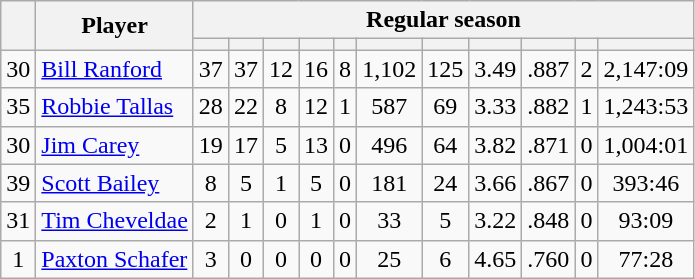<table class="wikitable plainrowheaders" style="text-align:center;">
<tr>
<th scope="col" rowspan="2"></th>
<th scope="col" rowspan="2">Player</th>
<th scope=colgroup colspan=11>Regular season</th>
</tr>
<tr>
<th scope="col"></th>
<th scope="col"></th>
<th scope="col"></th>
<th scope="col"></th>
<th scope="col"></th>
<th scope="col"></th>
<th scope="col"></th>
<th scope="col"></th>
<th scope="col"></th>
<th scope="col"></th>
<th scope="col"></th>
</tr>
<tr>
<td scope="row">30</td>
<td align="left"><a href='#'>Bill Ranford</a></td>
<td>37</td>
<td>37</td>
<td>12</td>
<td>16</td>
<td>8</td>
<td>1,102</td>
<td>125</td>
<td>3.49</td>
<td>.887</td>
<td>2</td>
<td>2,147:09</td>
</tr>
<tr>
<td scope="row">35</td>
<td align="left"><a href='#'>Robbie Tallas</a></td>
<td>28</td>
<td>22</td>
<td>8</td>
<td>12</td>
<td>1</td>
<td>587</td>
<td>69</td>
<td>3.33</td>
<td>.882</td>
<td>1</td>
<td>1,243:53</td>
</tr>
<tr>
<td scope="row">30</td>
<td align="left"><a href='#'>Jim Carey</a></td>
<td>19</td>
<td>17</td>
<td>5</td>
<td>13</td>
<td>0</td>
<td>496</td>
<td>64</td>
<td>3.82</td>
<td>.871</td>
<td>0</td>
<td>1,004:01</td>
</tr>
<tr>
<td scope="row">39</td>
<td align="left"><a href='#'>Scott Bailey</a></td>
<td>8</td>
<td>5</td>
<td>1</td>
<td>5</td>
<td>0</td>
<td>181</td>
<td>24</td>
<td>3.66</td>
<td>.867</td>
<td>0</td>
<td>393:46</td>
</tr>
<tr>
<td scope="row">31</td>
<td align="left"><a href='#'>Tim Cheveldae</a></td>
<td>2</td>
<td>1</td>
<td>0</td>
<td>1</td>
<td>0</td>
<td>33</td>
<td>5</td>
<td>3.22</td>
<td>.848</td>
<td>0</td>
<td>93:09</td>
</tr>
<tr>
<td scope="row">1</td>
<td align="left"><a href='#'>Paxton Schafer</a></td>
<td>3</td>
<td>0</td>
<td>0</td>
<td>0</td>
<td>0</td>
<td>25</td>
<td>6</td>
<td>4.65</td>
<td>.760</td>
<td>0</td>
<td>77:28</td>
</tr>
</table>
